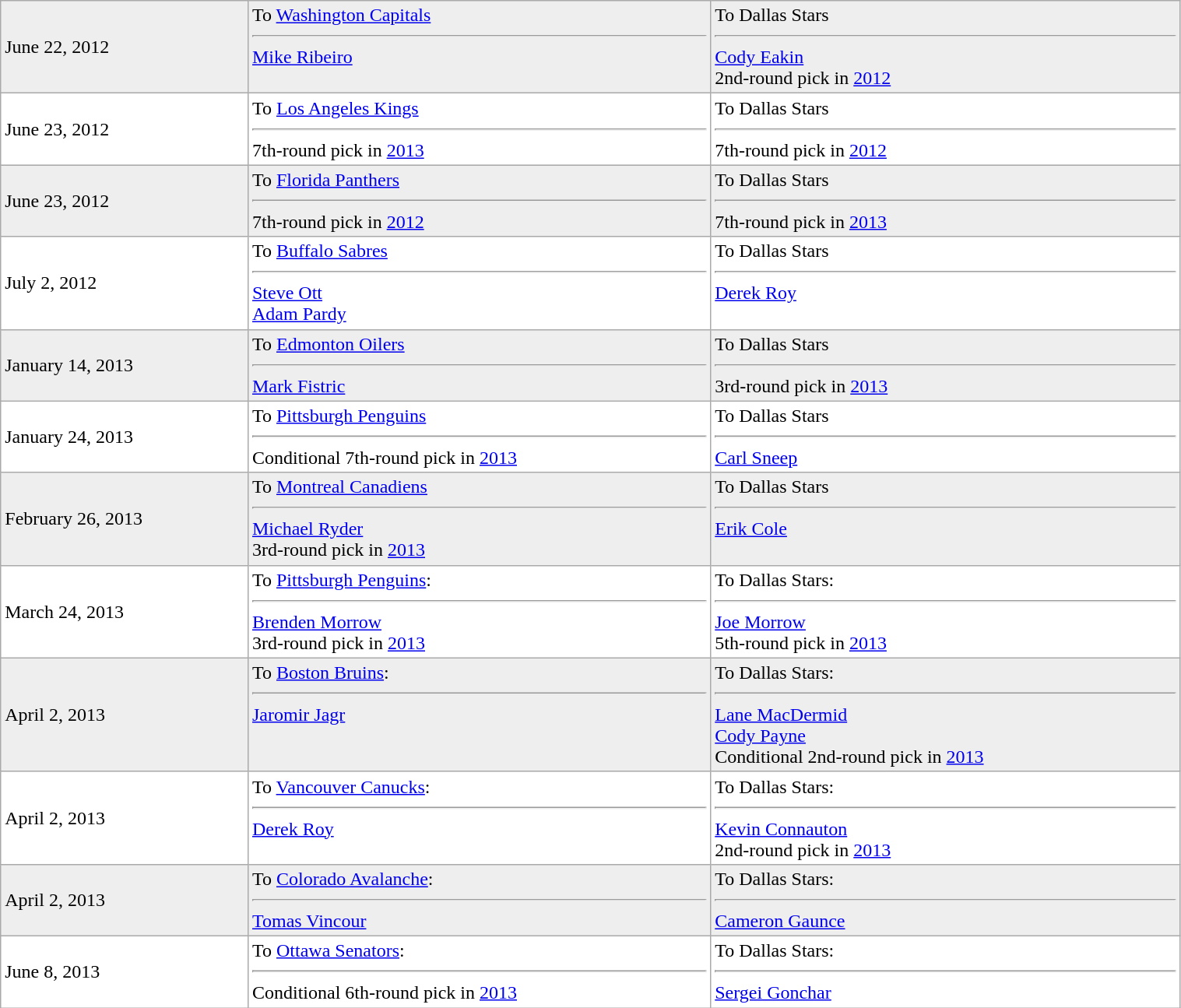<table class="wikitable" style="border:1px solid #999999; width:80%;">
<tr bgcolor="eeeeee">
<td>June 22, 2012</td>
<td valign="top">To <a href='#'>Washington Capitals</a> <hr><a href='#'>Mike Ribeiro</a></td>
<td valign="top">To Dallas Stars <hr><a href='#'>Cody Eakin</a><br>2nd-round pick in <a href='#'>2012</a></td>
</tr>
<tr bgcolor="ffffff">
<td>June 23, 2012</td>
<td valign="top">To <a href='#'>Los Angeles Kings</a> <hr>7th-round pick in <a href='#'>2013</a></td>
<td valign="top">To Dallas Stars <hr>7th-round pick in <a href='#'>2012</a></td>
</tr>
<tr bgcolor="eeeeee">
<td>June 23, 2012</td>
<td valign="top">To <a href='#'>Florida Panthers</a> <hr>7th-round pick in <a href='#'>2012</a></td>
<td valign="top">To Dallas Stars <hr>7th-round pick in <a href='#'>2013</a></td>
</tr>
<tr bgcolor="ffffff">
<td>July 2, 2012</td>
<td valign="top">To <a href='#'>Buffalo Sabres</a> <hr><a href='#'>Steve Ott</a><br><a href='#'>Adam Pardy</a></td>
<td valign="top">To Dallas Stars <hr><a href='#'>Derek Roy</a></td>
</tr>
<tr bgcolor="eeeeee">
<td>January 14, 2013</td>
<td valign="top">To <a href='#'>Edmonton Oilers</a> <hr><a href='#'>Mark Fistric</a></td>
<td valign="top">To Dallas Stars <hr>3rd-round pick in <a href='#'>2013</a></td>
</tr>
<tr bgcolor="ffffff">
<td>January 24, 2013</td>
<td valign="top">To <a href='#'>Pittsburgh Penguins</a> <hr>Conditional 7th-round pick in <a href='#'>2013</a></td>
<td valign="top">To Dallas Stars <hr><a href='#'>Carl Sneep</a></td>
</tr>
<tr bgcolor="eeeeee">
<td>February 26, 2013</td>
<td valign="top">To <a href='#'>Montreal Canadiens</a> <hr><a href='#'>Michael Ryder</a><br>3rd-round pick in <a href='#'>2013</a></td>
<td valign="top">To Dallas Stars <hr><a href='#'>Erik Cole</a></td>
</tr>
<tr bgcolor="ffffff">
<td>March 24, 2013</td>
<td valign="top">To <a href='#'>Pittsburgh Penguins</a>: <hr> <a href='#'>Brenden Morrow</a><br>3rd-round pick in <a href='#'>2013</a></td>
<td valign="top">To Dallas Stars: <hr> <a href='#'>Joe Morrow</a><br>5th-round pick in <a href='#'>2013</a></td>
</tr>
<tr bgcolor="eeeeee">
<td>April 2, 2013</td>
<td valign="top">To <a href='#'>Boston Bruins</a>: <hr> <a href='#'>Jaromir Jagr</a></td>
<td valign="top">To Dallas Stars: <hr> <a href='#'>Lane MacDermid</a><br><a href='#'>Cody Payne</a><br>Conditional 2nd-round pick in <a href='#'>2013</a></td>
</tr>
<tr bgcolor="ffffff">
<td>April 2, 2013</td>
<td valign="top">To <a href='#'>Vancouver Canucks</a>: <hr> <a href='#'>Derek Roy</a></td>
<td valign="top">To Dallas Stars: <hr> <a href='#'>Kevin Connauton</a><br>2nd-round pick in <a href='#'>2013</a></td>
</tr>
<tr bgcolor="eeeeee">
<td>April 2, 2013</td>
<td valign="top">To <a href='#'>Colorado Avalanche</a>: <hr> <a href='#'>Tomas Vincour</a></td>
<td valign="top">To Dallas Stars: <hr> <a href='#'>Cameron Gaunce</a></td>
</tr>
<tr bgcolor="ffffff">
<td>June 8, 2013</td>
<td valign="top">To <a href='#'>Ottawa Senators</a>: <hr> Conditional 6th-round pick in <a href='#'>2013</a></td>
<td valign="top">To Dallas Stars: <hr> <a href='#'>Sergei Gonchar</a></td>
</tr>
</table>
